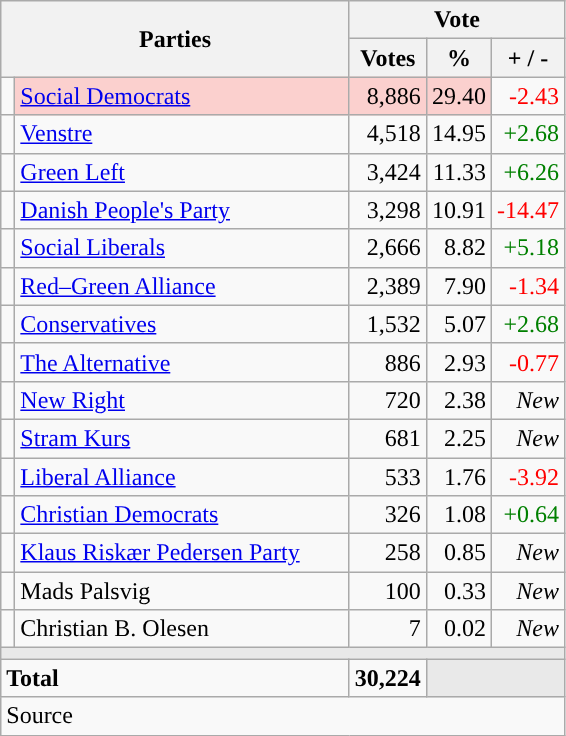<table class="wikitable" style="text-align:right;">
<tr>
<th style="text-align:centre;" rowspan="2" colspan="2" width="225">Parties</th>
<th colspan="3">Vote</th>
</tr>
<tr>
<th width="15">Votes</th>
<th width="15">%</th>
<th width="15">+ / -</th>
</tr>
<tr>
<td width="2" style="color:inherit;background:"></td>
<td bgcolor=#fbd0ce  align="left"><a href='#'>Social Democrats</a></td>
<td bgcolor=#fbd0ce>8,886</td>
<td bgcolor=#fbd0ce>29.40</td>
<td style=color:red;>-2.43</td>
</tr>
<tr>
<td width="2" style="color:inherit;background:"></td>
<td align="left"><a href='#'>Venstre</a></td>
<td>4,518</td>
<td>14.95</td>
<td style=color:green;>+2.68</td>
</tr>
<tr>
<td width="2" style="color:inherit;background:"></td>
<td align="left"><a href='#'>Green Left</a></td>
<td>3,424</td>
<td>11.33</td>
<td style=color:green;>+6.26</td>
</tr>
<tr>
<td width="2" style="color:inherit;background:"></td>
<td align="left"><a href='#'>Danish People's Party</a></td>
<td>3,298</td>
<td>10.91</td>
<td style=color:red;>-14.47</td>
</tr>
<tr>
<td width="2" style="color:inherit;background:"></td>
<td align="left"><a href='#'>Social Liberals</a></td>
<td>2,666</td>
<td>8.82</td>
<td style=color:green;>+5.18</td>
</tr>
<tr>
<td width="2" style="color:inherit;background:"></td>
<td align="left"><a href='#'>Red–Green Alliance</a></td>
<td>2,389</td>
<td>7.90</td>
<td style=color:red;>-1.34</td>
</tr>
<tr>
<td width="2" style="color:inherit;background:"></td>
<td align="left"><a href='#'>Conservatives</a></td>
<td>1,532</td>
<td>5.07</td>
<td style=color:green;>+2.68</td>
</tr>
<tr>
<td width="2" style="color:inherit;background:"></td>
<td align="left"><a href='#'>The Alternative</a></td>
<td>886</td>
<td>2.93</td>
<td style=color:red;>-0.77</td>
</tr>
<tr>
<td width="2" style="color:inherit;background:"></td>
<td align="left"><a href='#'>New Right</a></td>
<td>720</td>
<td>2.38</td>
<td><em>New</em></td>
</tr>
<tr>
<td width="2" style="color:inherit;background:"></td>
<td align="left"><a href='#'>Stram Kurs</a></td>
<td>681</td>
<td>2.25</td>
<td><em>New</em></td>
</tr>
<tr>
<td width="2" style="color:inherit;background:"></td>
<td align="left"><a href='#'>Liberal Alliance</a></td>
<td>533</td>
<td>1.76</td>
<td style=color:red;>-3.92</td>
</tr>
<tr>
<td width="2" style="color:inherit;background:"></td>
<td align="left"><a href='#'>Christian Democrats</a></td>
<td>326</td>
<td>1.08</td>
<td style=color:green;>+0.64</td>
</tr>
<tr>
<td width="2" style="color:inherit;background:"></td>
<td align="left"><a href='#'>Klaus Riskær Pedersen Party</a></td>
<td>258</td>
<td>0.85</td>
<td><em>New</em></td>
</tr>
<tr>
<td width="2" style="color:inherit;background:"></td>
<td align="left">Mads Palsvig</td>
<td>100</td>
<td>0.33</td>
<td><em>New</em></td>
</tr>
<tr>
<td width="2" style="color:inherit;background:"></td>
<td align="left">Christian B. Olesen</td>
<td>7</td>
<td>0.02</td>
<td><em>New</em></td>
</tr>
<tr>
<td colspan="7" bgcolor="#E9E9E9"></td>
</tr>
<tr>
<td align="left" colspan="2"><strong>Total</strong></td>
<td><strong>30,224</strong></td>
<td bgcolor="#E9E9E9" colspan="2"></td>
</tr>
<tr>
<td align="left" colspan="6">Source</td>
</tr>
</table>
